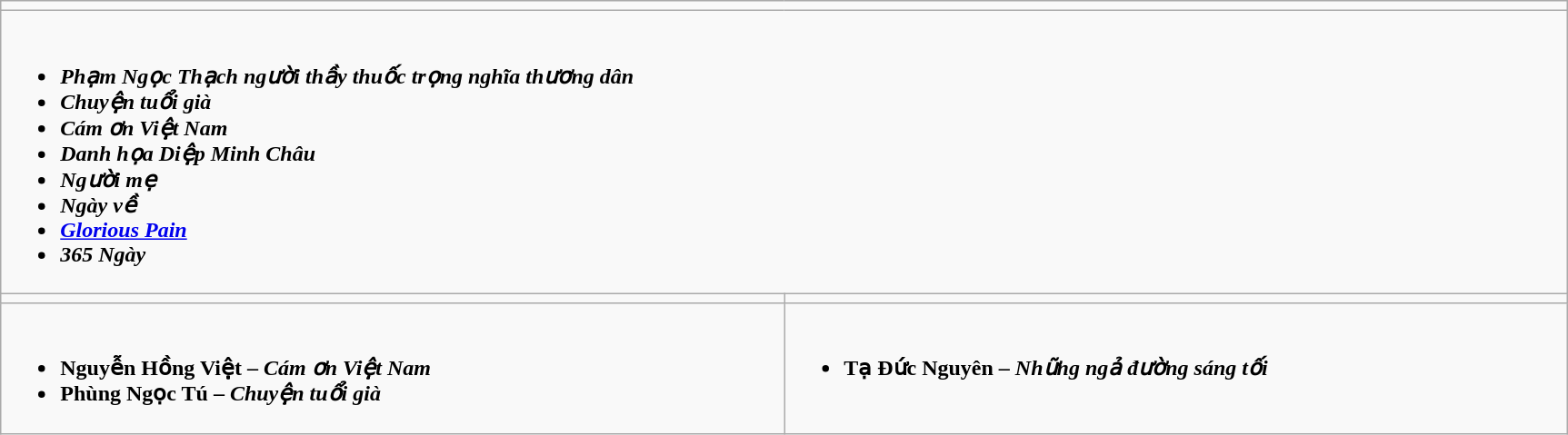<table class="wikitable" align="center" style="width:91%">
<tr>
<td colspan="2" style="vertical-align:top; width:100%;"></td>
</tr>
<tr>
<td colspan="2" valign="top"><br><ul><li><strong><em><span>Phạm Ngọc Thạch người thầy thuốc trọng nghĩa thương dân</span></em></strong></li><li><strong><em><span>Chuyện tuổi già</span></em></strong></li><li><strong><em><span>Cám ơn Việt Nam</span></em></strong></li><li><strong><em><span>Danh họa Diệp Minh Châu</span></em></strong></li><li><strong><em><span>Người mẹ</span></em></strong></li><li><strong><em><span>Ngày về</span></em></strong></li><li><strong><em><span><a href='#'>Glorious Pain</a></span></em></strong></li><li><strong><em><span>365 Ngày</span></em></strong></li></ul></td>
</tr>
<tr>
<td style="vertical-align:top; width:50%;"></td>
<td style="vertical-align:top; width:50%;"></td>
</tr>
<tr>
<td valign="top"><br><ul><li><strong>Nguyễn Hồng Việt – <em>Cám ơn Việt Nam</em> </strong></li><li><strong>Phùng Ngọc Tú – <em>Chuyện tuổi già</em> </strong></li></ul></td>
<td valign="top"><br><ul><li><strong>Tạ Đức Nguyên – <em>Những ngả đường sáng tối</em> </strong></li></ul></td>
</tr>
</table>
